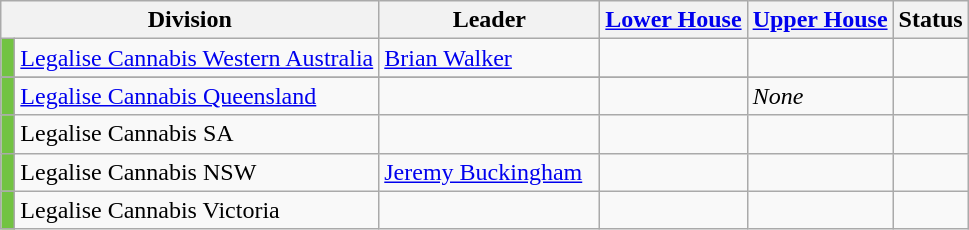<table class="wikitable">
<tr>
<th colspan="2" style="width:140px">Division</th>
<th style="width:140px">Leader</th>
<th><a href='#'>Lower House</a></th>
<th><a href='#'>Upper House</a></th>
<th>Status</th>
</tr>
<tr>
<td style="width:2px;background:#72C342;"></td>
<td><a href='#'>Legalise Cannabis Western Australia</a></td>
<td><a href='#'>Brian Walker</a></td>
<td></td>
<td></td>
<td></td>
</tr>
<tr>
</tr>
<tr>
<td style="width:2px;background:#72C342;"></td>
<td><a href='#'>Legalise Cannabis Queensland</a></td>
<td></td>
<td></td>
<td><em>None</em></td>
<td></td>
</tr>
<tr>
<td style="width:2px;background:#72C342;"></td>
<td>Legalise Cannabis SA</td>
<td></td>
<td></td>
<td></td>
<td></td>
</tr>
<tr>
<td style="width:2px;background:#72C342;"></td>
<td>Legalise Cannabis NSW</td>
<td><a href='#'>Jeremy Buckingham</a></td>
<td></td>
<td></td>
<td></td>
</tr>
<tr>
<td style="width:2px;background:#72C342;"></td>
<td>Legalise Cannabis Victoria</td>
<td></td>
<td></td>
<td></td>
<td></td>
</tr>
</table>
